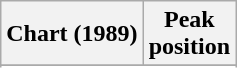<table class="wikitable sortable">
<tr>
<th align="left">Chart (1989)</th>
<th align="center">Peak<br>position</th>
</tr>
<tr>
</tr>
<tr>
</tr>
</table>
